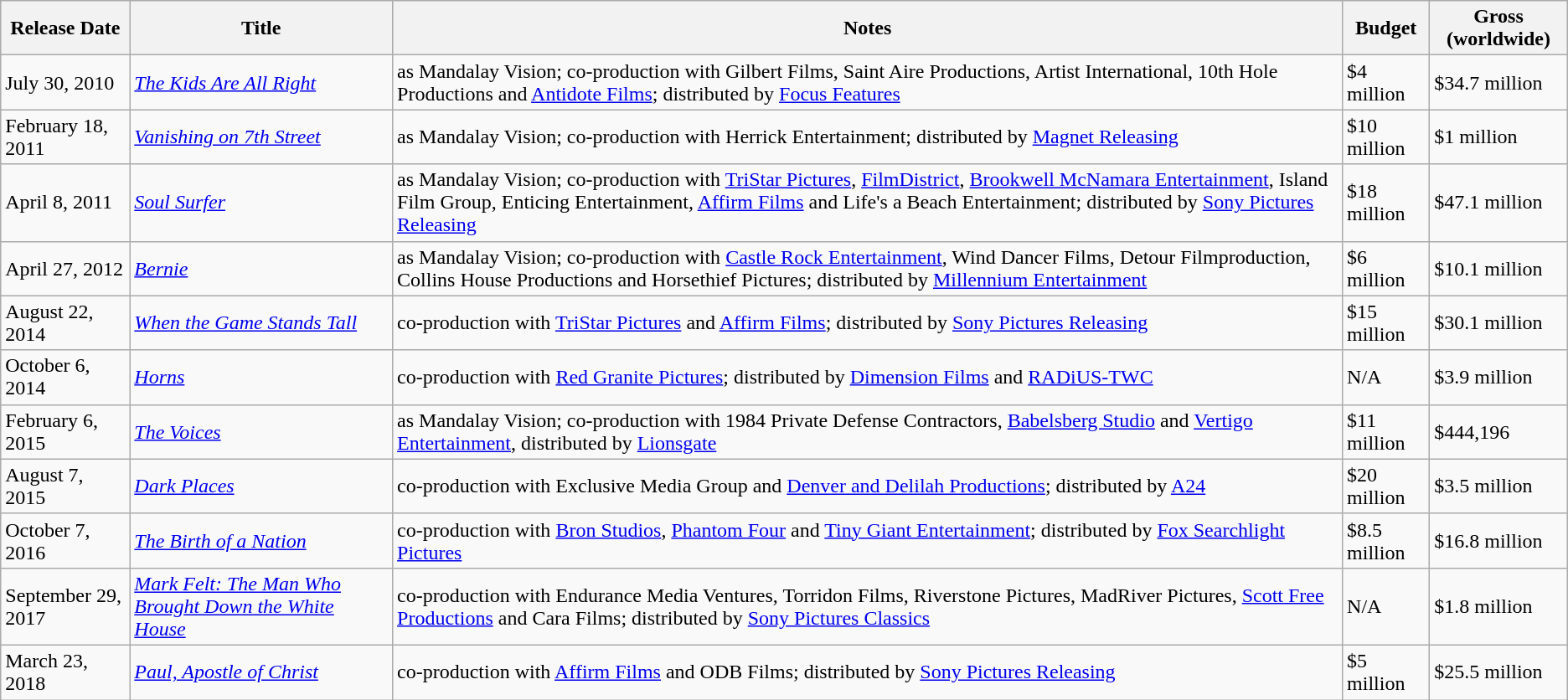<table class="wikitable sortable">
<tr>
<th>Release Date</th>
<th>Title</th>
<th>Notes</th>
<th>Budget</th>
<th>Gross (worldwide)</th>
</tr>
<tr>
<td>July 30, 2010</td>
<td><em><a href='#'>The Kids Are All Right</a></em></td>
<td>as Mandalay Vision; co-production with Gilbert Films, Saint Aire Productions, Artist International, 10th Hole Productions and <a href='#'>Antidote Films</a>; distributed by <a href='#'>Focus Features</a></td>
<td>$4 million</td>
<td>$34.7 million</td>
</tr>
<tr>
<td>February 18, 2011</td>
<td><em><a href='#'>Vanishing on 7th Street</a></em></td>
<td>as Mandalay Vision; co-production with Herrick Entertainment; distributed by <a href='#'>Magnet Releasing</a></td>
<td>$10 million</td>
<td>$1 million</td>
</tr>
<tr>
<td>April 8, 2011</td>
<td><em><a href='#'>Soul Surfer</a></em></td>
<td>as Mandalay Vision; co-production with <a href='#'>TriStar Pictures</a>, <a href='#'>FilmDistrict</a>, <a href='#'>Brookwell McNamara Entertainment</a>, Island Film Group, Enticing Entertainment, <a href='#'>Affirm Films</a> and Life's a Beach Entertainment; distributed by <a href='#'>Sony Pictures Releasing</a></td>
<td>$18 million</td>
<td>$47.1 million</td>
</tr>
<tr>
<td>April 27, 2012</td>
<td><em><a href='#'>Bernie</a></em></td>
<td>as Mandalay Vision; co-production with <a href='#'>Castle Rock Entertainment</a>, Wind Dancer Films, Detour Filmproduction, Collins House Productions and Horsethief Pictures; distributed by <a href='#'>Millennium Entertainment</a></td>
<td>$6 million</td>
<td>$10.1 million</td>
</tr>
<tr>
<td>August 22, 2014</td>
<td><em><a href='#'>When the Game Stands Tall</a></em></td>
<td>co-production with <a href='#'>TriStar Pictures</a> and <a href='#'>Affirm Films</a>; distributed by <a href='#'>Sony Pictures Releasing</a></td>
<td>$15 million</td>
<td>$30.1 million</td>
</tr>
<tr>
<td>October 6, 2014</td>
<td><em><a href='#'>Horns</a></em></td>
<td>co-production with <a href='#'>Red Granite Pictures</a>; distributed by <a href='#'>Dimension Films</a> and <a href='#'>RADiUS-TWC</a></td>
<td>N/A</td>
<td>$3.9 million</td>
</tr>
<tr>
<td>February 6, 2015</td>
<td><em><a href='#'>The Voices</a></em></td>
<td>as Mandalay Vision; co-production with 1984 Private Defense Contractors, <a href='#'>Babelsberg Studio</a> and <a href='#'>Vertigo Entertainment</a>, distributed by <a href='#'>Lionsgate</a></td>
<td>$11 million</td>
<td>$444,196</td>
</tr>
<tr>
<td>August 7, 2015</td>
<td><em><a href='#'>Dark Places</a></em></td>
<td>co-production with Exclusive Media Group and <a href='#'>Denver and Delilah Productions</a>; distributed by <a href='#'>A24</a></td>
<td>$20 million</td>
<td>$3.5 million</td>
</tr>
<tr>
<td>October 7, 2016</td>
<td><em><a href='#'>The Birth of a Nation</a></em></td>
<td>co-production with <a href='#'>Bron Studios</a>, <a href='#'>Phantom Four</a> and <a href='#'>Tiny Giant Entertainment</a>; distributed by <a href='#'>Fox Searchlight Pictures</a></td>
<td>$8.5 million</td>
<td>$16.8 million</td>
</tr>
<tr>
<td>September 29, 2017</td>
<td><em><a href='#'>Mark Felt: The Man Who Brought Down the White House</a></em></td>
<td>co-production with Endurance Media Ventures, Torridon Films, Riverstone Pictures, MadRiver Pictures, <a href='#'>Scott Free Productions</a> and Cara Films; distributed by <a href='#'>Sony Pictures Classics</a></td>
<td>N/A</td>
<td>$1.8 million</td>
</tr>
<tr>
<td>March 23, 2018</td>
<td><em><a href='#'>Paul, Apostle of Christ</a></em></td>
<td>co-production with <a href='#'>Affirm Films</a> and ODB Films; distributed by <a href='#'>Sony Pictures Releasing</a></td>
<td>$5 million</td>
<td>$25.5 million</td>
</tr>
</table>
